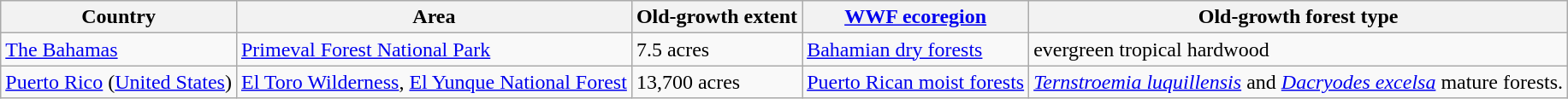<table class="wikitable sortable">
<tr>
<th>Country</th>
<th>Area</th>
<th>Old-growth extent</th>
<th><a href='#'>WWF ecoregion</a></th>
<th class="unsortable">Old-growth forest type</th>
</tr>
<tr>
<td><a href='#'>The Bahamas</a></td>
<td><a href='#'>Primeval Forest National Park</a></td>
<td>7.5 acres</td>
<td><a href='#'>Bahamian dry forests</a></td>
<td>evergreen tropical hardwood</td>
</tr>
<tr>
<td><a href='#'>Puerto Rico</a> (<a href='#'>United States</a>)</td>
<td><a href='#'>El Toro Wilderness</a>, <a href='#'>El Yunque National Forest</a></td>
<td>13,700 acres</td>
<td><a href='#'>Puerto Rican moist forests</a></td>
<td><em><a href='#'>Ternstroemia luquillensis</a></em> and <em><a href='#'>Dacryodes excelsa</a></em> mature forests.</td>
</tr>
</table>
